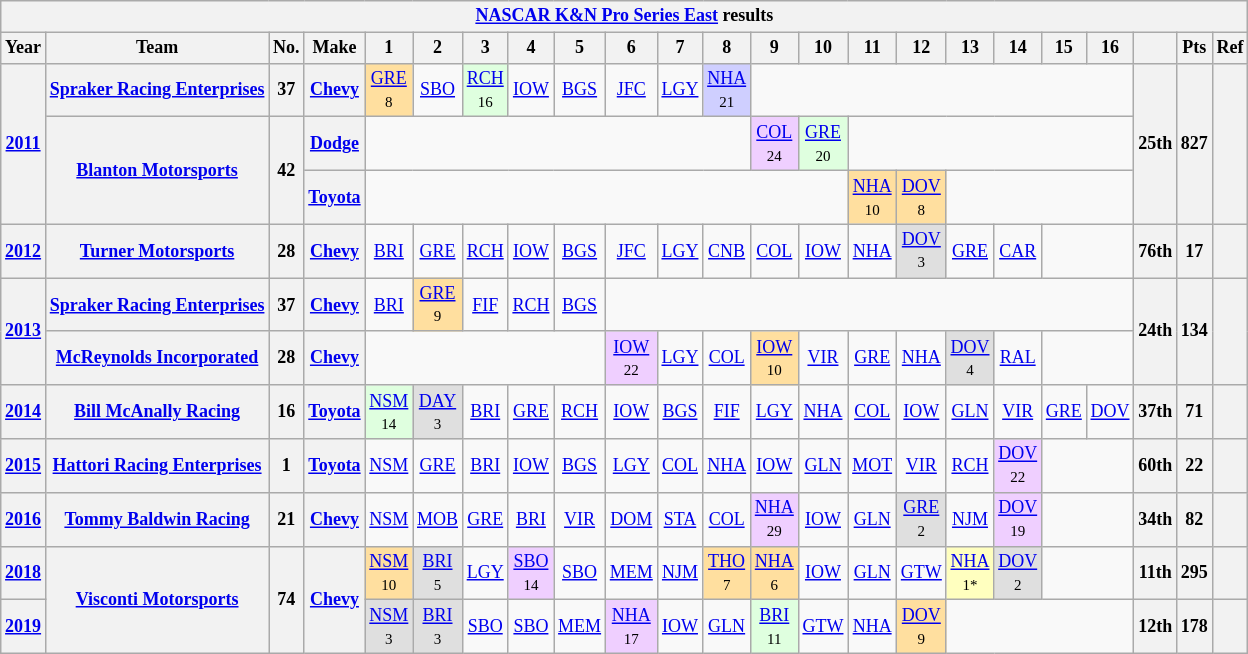<table class="wikitable" style="text-align:center; font-size:75%">
<tr>
<th colspan=23><a href='#'>NASCAR K&N Pro Series East</a> results</th>
</tr>
<tr>
<th>Year</th>
<th>Team</th>
<th>No.</th>
<th>Make</th>
<th>1</th>
<th>2</th>
<th>3</th>
<th>4</th>
<th>5</th>
<th>6</th>
<th>7</th>
<th>8</th>
<th>9</th>
<th>10</th>
<th>11</th>
<th>12</th>
<th>13</th>
<th>14</th>
<th>15</th>
<th>16</th>
<th></th>
<th>Pts</th>
<th>Ref</th>
</tr>
<tr>
<th rowspan=3><a href='#'>2011</a></th>
<th><a href='#'>Spraker Racing Enterprises</a></th>
<th>37</th>
<th><a href='#'>Chevy</a></th>
<td style="background-color:#FFDF9F"><a href='#'>GRE</a><br><small>8</small></td>
<td><a href='#'>SBO</a></td>
<td style="background-color:#DFFFDF"><a href='#'>RCH</a><br><small>16</small></td>
<td><a href='#'>IOW</a></td>
<td><a href='#'>BGS</a></td>
<td><a href='#'>JFC</a></td>
<td><a href='#'>LGY</a></td>
<td style="background-color:#CFCFFF"><a href='#'>NHA</a><br><small>21</small></td>
<td colspan=8></td>
<th rowspan=3>25th</th>
<th rowspan=3>827</th>
<th rowspan=3></th>
</tr>
<tr>
<th rowspan=2><a href='#'>Blanton Motorsports</a></th>
<th rowspan=2>42</th>
<th><a href='#'>Dodge</a></th>
<td colspan=8></td>
<td style="background-color:#EFCFFF"><a href='#'>COL</a><br><small>24</small></td>
<td style="background-color:#DFFFDF"><a href='#'>GRE</a><br><small>20</small></td>
<td colspan=6></td>
</tr>
<tr>
<th><a href='#'>Toyota</a></th>
<td colspan=10></td>
<td style="background-color:#FFDF9F"><a href='#'>NHA</a><br><small>10</small></td>
<td style="background-color:#FFDF9F"><a href='#'>DOV</a><br><small>8</small></td>
<td colspan=4></td>
</tr>
<tr>
<th><a href='#'>2012</a></th>
<th><a href='#'>Turner Motorsports</a></th>
<th>28</th>
<th><a href='#'>Chevy</a></th>
<td><a href='#'>BRI</a></td>
<td><a href='#'>GRE</a></td>
<td><a href='#'>RCH</a></td>
<td><a href='#'>IOW</a></td>
<td><a href='#'>BGS</a></td>
<td><a href='#'>JFC</a></td>
<td><a href='#'>LGY</a></td>
<td><a href='#'>CNB</a></td>
<td><a href='#'>COL</a></td>
<td><a href='#'>IOW</a></td>
<td><a href='#'>NHA</a></td>
<td style="background-color:#DFDFDF"><a href='#'>DOV</a><br><small>3</small></td>
<td><a href='#'>GRE</a></td>
<td><a href='#'>CAR</a></td>
<td colspan=2></td>
<th>76th</th>
<th>17</th>
<th></th>
</tr>
<tr>
<th rowspan=2><a href='#'>2013</a></th>
<th><a href='#'>Spraker Racing Enterprises</a></th>
<th>37</th>
<th><a href='#'>Chevy</a></th>
<td><a href='#'>BRI</a></td>
<td style="background-color:#FFDF9F"><a href='#'>GRE</a><br><small>9</small></td>
<td><a href='#'>FIF</a></td>
<td><a href='#'>RCH</a></td>
<td><a href='#'>BGS</a></td>
<td colspan=11></td>
<th rowspan=2>24th</th>
<th rowspan=2>134</th>
<th rowspan=2></th>
</tr>
<tr>
<th><a href='#'>McReynolds Incorporated</a></th>
<th>28</th>
<th><a href='#'>Chevy</a></th>
<td colspan=5></td>
<td style="background-color:#EFCFFF"><a href='#'>IOW</a><br><small>22</small></td>
<td><a href='#'>LGY</a></td>
<td><a href='#'>COL</a></td>
<td style="background-color:#FFDF9F"><a href='#'>IOW</a><br><small>10</small></td>
<td><a href='#'>VIR</a></td>
<td><a href='#'>GRE</a></td>
<td><a href='#'>NHA</a></td>
<td style="background-color:#DFDFDF"><a href='#'>DOV</a><br><small>4</small></td>
<td><a href='#'>RAL</a></td>
<td colspan=2></td>
</tr>
<tr>
<th><a href='#'>2014</a></th>
<th><a href='#'>Bill McAnally Racing</a></th>
<th>16</th>
<th><a href='#'>Toyota</a></th>
<td style="background-color:#DFFFDF"><a href='#'>NSM</a><br><small>14</small></td>
<td style="background-color:#DFDFDF"><a href='#'>DAY</a><br><small>3</small></td>
<td><a href='#'>BRI</a></td>
<td><a href='#'>GRE</a></td>
<td><a href='#'>RCH</a></td>
<td><a href='#'>IOW</a></td>
<td><a href='#'>BGS</a></td>
<td><a href='#'>FIF</a></td>
<td><a href='#'>LGY</a></td>
<td><a href='#'>NHA</a></td>
<td><a href='#'>COL</a></td>
<td><a href='#'>IOW</a></td>
<td><a href='#'>GLN</a></td>
<td><a href='#'>VIR</a></td>
<td><a href='#'>GRE</a></td>
<td><a href='#'>DOV</a></td>
<th>37th</th>
<th>71</th>
<th></th>
</tr>
<tr>
<th><a href='#'>2015</a></th>
<th><a href='#'>Hattori Racing Enterprises</a></th>
<th>1</th>
<th><a href='#'>Toyota</a></th>
<td><a href='#'>NSM</a></td>
<td><a href='#'>GRE</a></td>
<td><a href='#'>BRI</a></td>
<td><a href='#'>IOW</a></td>
<td><a href='#'>BGS</a></td>
<td><a href='#'>LGY</a></td>
<td><a href='#'>COL</a></td>
<td><a href='#'>NHA</a></td>
<td><a href='#'>IOW</a></td>
<td><a href='#'>GLN</a></td>
<td><a href='#'>MOT</a></td>
<td><a href='#'>VIR</a></td>
<td><a href='#'>RCH</a></td>
<td style="background-color:#EFCFFF"><a href='#'>DOV</a><br><small>22</small></td>
<td colspan=2></td>
<th>60th</th>
<th>22</th>
<th></th>
</tr>
<tr>
<th><a href='#'>2016</a></th>
<th><a href='#'>Tommy Baldwin Racing</a></th>
<th>21</th>
<th><a href='#'>Chevy</a></th>
<td><a href='#'>NSM</a></td>
<td><a href='#'>MOB</a></td>
<td><a href='#'>GRE</a></td>
<td><a href='#'>BRI</a></td>
<td><a href='#'>VIR</a></td>
<td><a href='#'>DOM</a></td>
<td><a href='#'>STA</a></td>
<td><a href='#'>COL</a></td>
<td style="background-color:#EFCFFF"><a href='#'>NHA</a><br><small>29</small></td>
<td><a href='#'>IOW</a></td>
<td><a href='#'>GLN</a></td>
<td style="background-color:#DFDFDF"><a href='#'>GRE</a><br><small>2</small></td>
<td><a href='#'>NJM</a></td>
<td style="background-color:#EFCFFF"><a href='#'>DOV</a><br><small>19</small></td>
<td colspan=2></td>
<th>34th</th>
<th>82</th>
<th></th>
</tr>
<tr>
<th><a href='#'>2018</a></th>
<th rowspan=2><a href='#'>Visconti Motorsports</a></th>
<th rowspan=2>74</th>
<th rowspan=2><a href='#'>Chevy</a></th>
<td style="background-color:#FFDF9F"><a href='#'>NSM</a><br><small>10</small></td>
<td style="background-color:#DFDFDF"><a href='#'>BRI</a><br><small>5</small></td>
<td><a href='#'>LGY</a></td>
<td style="background-color:#EFCFFF"><a href='#'>SBO</a><br><small>14</small></td>
<td><a href='#'>SBO</a></td>
<td><a href='#'>MEM</a></td>
<td><a href='#'>NJM</a></td>
<td style="background-color:#FFDF9F"><a href='#'>THO</a><br><small>7</small></td>
<td style="background-color:#FFDF9F"><a href='#'>NHA</a><br><small>6</small></td>
<td><a href='#'>IOW</a></td>
<td><a href='#'>GLN</a></td>
<td><a href='#'>GTW</a></td>
<td style="background-color:#FFFFBF"><a href='#'>NHA</a><br><small>1*</small></td>
<td style="background-color:#DFDFDF"><a href='#'>DOV</a><br><small>2</small></td>
<td colspan=2></td>
<th>11th</th>
<th>295</th>
<th></th>
</tr>
<tr>
<th><a href='#'>2019</a></th>
<td style="background-color:#DFDFDF"><a href='#'>NSM</a><br><small>3</small></td>
<td style="background-color:#DFDFDF"><a href='#'>BRI</a><br><small>3</small></td>
<td><a href='#'>SBO</a></td>
<td><a href='#'>SBO</a></td>
<td><a href='#'>MEM</a></td>
<td style="background-color:#EFCFFF"><a href='#'>NHA</a><br><small>17</small></td>
<td><a href='#'>IOW</a></td>
<td><a href='#'>GLN</a></td>
<td style="background-color:#DFFFDF"><a href='#'>BRI</a><br><small>11</small></td>
<td><a href='#'>GTW</a></td>
<td><a href='#'>NHA</a></td>
<td style="background-color:#FFDF9F"><a href='#'>DOV</a><br><small>9</small></td>
<td colspan=4></td>
<th>12th</th>
<th>178</th>
<th></th>
</tr>
</table>
